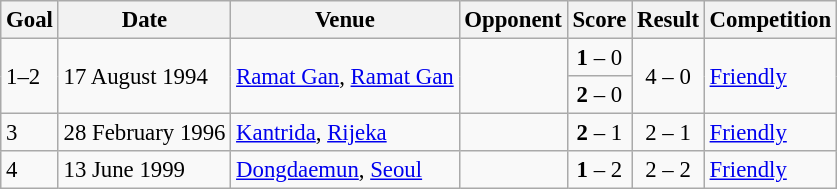<table class="wikitable" style="font-size: 95%;">
<tr>
<th>Goal</th>
<th>Date</th>
<th>Venue</th>
<th>Opponent</th>
<th>Score</th>
<th>Result</th>
<th>Competition</th>
</tr>
<tr>
<td rowspan="2">1–2</td>
<td rowspan="2">17 August 1994</td>
<td rowspan="2"><a href='#'>Ramat Gan</a>, <a href='#'>Ramat Gan</a></td>
<td rowspan="2"></td>
<td style="text-align:center;"><strong>1</strong> – 0</td>
<td rowspan="2" style="text-align:center;">4 – 0</td>
<td rowspan="2"><a href='#'>Friendly</a></td>
</tr>
<tr>
<td style="text-align:center;"><strong>2</strong> – 0</td>
</tr>
<tr>
<td>3</td>
<td>28 February 1996</td>
<td><a href='#'>Kantrida</a>, <a href='#'>Rijeka</a></td>
<td></td>
<td style="text-align:center;"><strong>2</strong> – 1</td>
<td style="text-align:center;">2 – 1</td>
<td><a href='#'>Friendly</a></td>
</tr>
<tr>
<td>4</td>
<td>13 June 1999</td>
<td><a href='#'>Dongdaemun</a>, <a href='#'>Seoul</a></td>
<td></td>
<td style="text-align:center;"><strong>1</strong> – 2</td>
<td style="text-align:center;">2 – 2</td>
<td><a href='#'>Friendly</a></td>
</tr>
</table>
